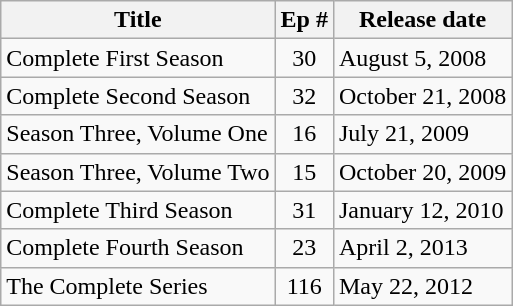<table class="wikitable">
<tr>
<th>Title</th>
<th>Ep #</th>
<th>Release date</th>
</tr>
<tr>
<td>Complete First Season</td>
<td style="text-align:center;">30</td>
<td>August 5, 2008</td>
</tr>
<tr>
<td>Complete Second Season</td>
<td style="text-align:center;">32</td>
<td>October 21, 2008</td>
</tr>
<tr>
<td>Season Three, Volume One</td>
<td style="text-align:center;">16</td>
<td>July 21, 2009</td>
</tr>
<tr>
<td>Season Three, Volume Two</td>
<td style="text-align:center;">15</td>
<td>October 20, 2009</td>
</tr>
<tr>
<td>Complete Third Season</td>
<td style="text-align:center;">31</td>
<td>January 12, 2010</td>
</tr>
<tr>
<td>Complete Fourth Season</td>
<td style="text-align:center;">23</td>
<td>April 2, 2013</td>
</tr>
<tr>
<td>The Complete Series</td>
<td style="text-align:center;">116</td>
<td>May 22, 2012</td>
</tr>
</table>
